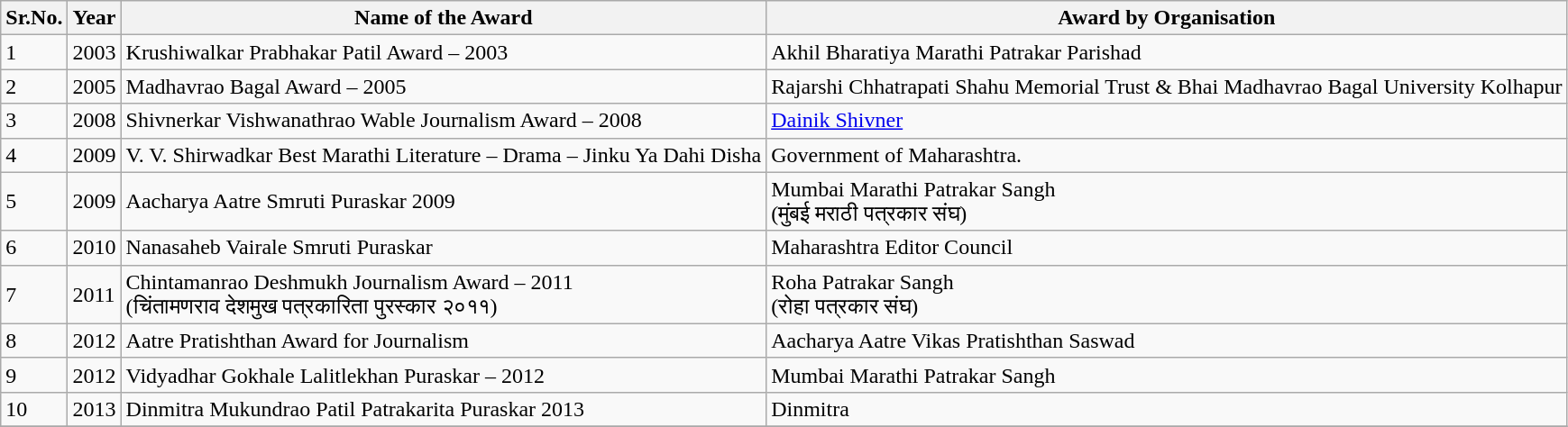<table class="wikitable sortable">
<tr>
<th>Sr.No.</th>
<th>Year</th>
<th>Name of the Award</th>
<th>Award by Organisation</th>
</tr>
<tr>
<td>1</td>
<td>2003</td>
<td>Krushiwalkar Prabhakar Patil Award – 2003</td>
<td>Akhil Bharatiya Marathi Patrakar Parishad</td>
</tr>
<tr>
<td>2</td>
<td>2005</td>
<td>Madhavrao Bagal Award – 2005</td>
<td>Rajarshi Chhatrapati Shahu Memorial Trust & Bhai Madhavrao Bagal University Kolhapur</td>
</tr>
<tr>
<td>3</td>
<td>2008</td>
<td>Shivnerkar Vishwanathrao Wable Journalism Award – 2008</td>
<td><a href='#'>Dainik Shivner</a></td>
</tr>
<tr>
<td>4</td>
<td>2009</td>
<td>V. V. Shirwadkar Best Marathi Literature  – Drama – Jinku Ya Dahi Disha</td>
<td>Government of Maharashtra.</td>
</tr>
<tr>
<td>5</td>
<td>2009</td>
<td>Aacharya Aatre Smruti Puraskar 2009</td>
<td>Mumbai Marathi Patrakar Sangh <br> (मुंबई मराठी पत्रकार संघ)</td>
</tr>
<tr>
<td>6</td>
<td>2010</td>
<td>Nanasaheb Vairale Smruti Puraskar</td>
<td>Maharashtra Editor Council</td>
</tr>
<tr>
<td>7</td>
<td>2011</td>
<td>Chintamanrao Deshmukh Journalism Award – 2011 <br>(चिंतामणराव देशमुख पत्रकारिता पुरस्कार २०११)</td>
<td>Roha Patrakar Sangh <br>(रोहा पत्रकार संघ)</td>
</tr>
<tr>
<td>8</td>
<td>2012</td>
<td>Aatre Pratishthan Award for Journalism</td>
<td>Aacharya Aatre Vikas Pratishthan Saswad</td>
</tr>
<tr>
<td>9</td>
<td>2012</td>
<td>Vidyadhar Gokhale Lalitlekhan Puraskar – 2012</td>
<td>Mumbai Marathi Patrakar Sangh</td>
</tr>
<tr>
<td>10</td>
<td>2013</td>
<td>Dinmitra Mukundrao Patil Patrakarita Puraskar 2013</td>
<td>Dinmitra</td>
</tr>
<tr>
</tr>
</table>
